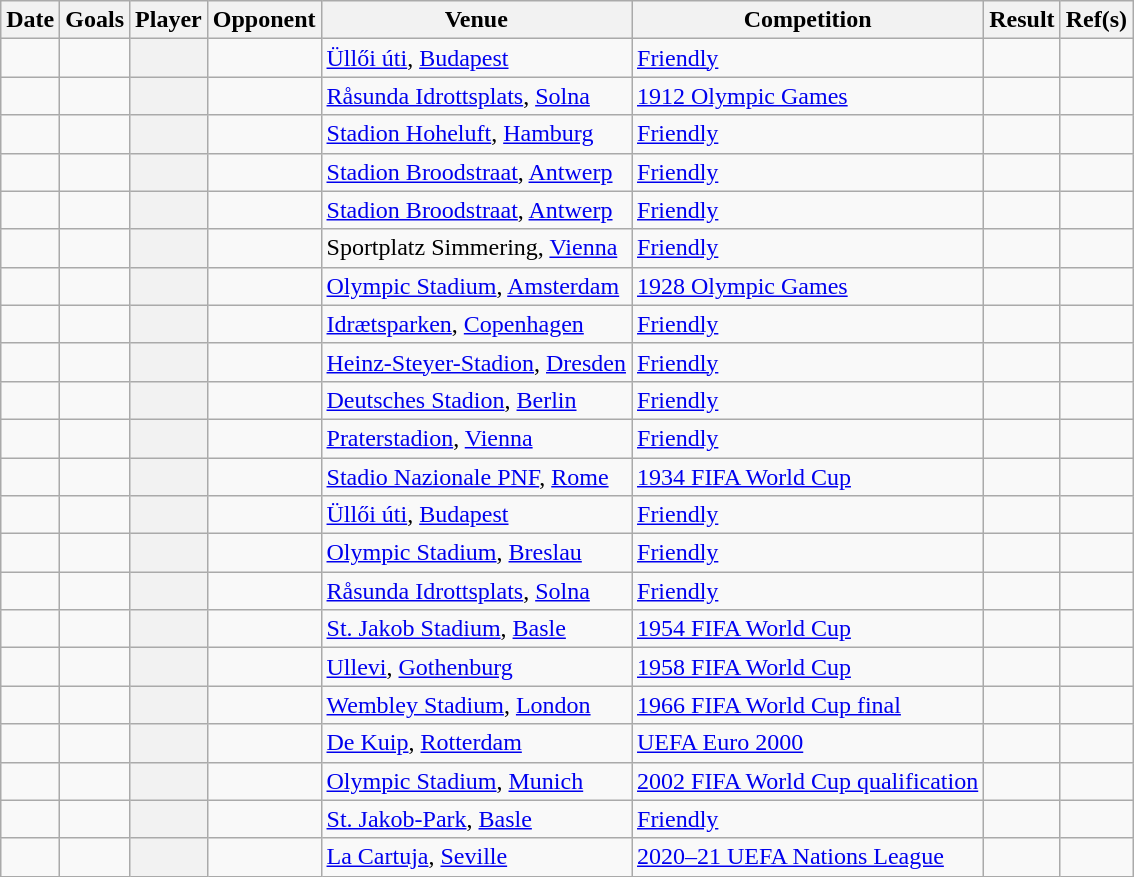<table class="wikitable plainrowheaders sortable">
<tr>
<th scope="col">Date</th>
<th scope="col">Goals</th>
<th scope="col">Player</th>
<th scope="col">Opponent</th>
<th scope="col">Venue</th>
<th scope="col">Competition</th>
<th scope="col">Result</th>
<th scope="col" class="unsortable">Ref(s)</th>
</tr>
<tr>
<td></td>
<td></td>
<th scope="row"></th>
<td></td>
<td><a href='#'>Üllői úti</a>, <a href='#'>Budapest</a></td>
<td><a href='#'>Friendly</a></td>
<td></td>
<td></td>
</tr>
<tr>
<td></td>
<td></td>
<th scope="row"></th>
<td></td>
<td><a href='#'>Råsunda Idrottsplats</a>, <a href='#'>Solna</a></td>
<td><a href='#'>1912 Olympic Games</a></td>
<td></td>
<td></td>
</tr>
<tr>
<td></td>
<td></td>
<th scope="row"></th>
<td></td>
<td><a href='#'>Stadion Hoheluft</a>, <a href='#'>Hamburg</a></td>
<td><a href='#'>Friendly</a></td>
<td></td>
<td></td>
</tr>
<tr>
<td></td>
<td></td>
<th scope="row"></th>
<td></td>
<td><a href='#'>Stadion Broodstraat</a>, <a href='#'>Antwerp</a></td>
<td><a href='#'>Friendly</a></td>
<td></td>
<td></td>
</tr>
<tr>
<td></td>
<td></td>
<th scope="row"></th>
<td></td>
<td><a href='#'>Stadion Broodstraat</a>, <a href='#'>Antwerp</a></td>
<td><a href='#'>Friendly</a></td>
<td></td>
<td></td>
</tr>
<tr>
<td></td>
<td></td>
<th scope="row"></th>
<td></td>
<td>Sportplatz Simmering, <a href='#'>Vienna</a></td>
<td><a href='#'>Friendly</a></td>
<td></td>
<td></td>
</tr>
<tr>
<td></td>
<td></td>
<th scope="row"></th>
<td></td>
<td><a href='#'>Olympic Stadium</a>, <a href='#'>Amsterdam</a></td>
<td><a href='#'>1928 Olympic Games</a></td>
<td></td>
<td></td>
</tr>
<tr>
<td></td>
<td></td>
<th scope="row"></th>
<td></td>
<td><a href='#'>Idrætsparken</a>, <a href='#'>Copenhagen</a></td>
<td><a href='#'>Friendly</a></td>
<td></td>
<td></td>
</tr>
<tr>
<td></td>
<td></td>
<th scope="row"></th>
<td></td>
<td><a href='#'>Heinz-Steyer-Stadion</a>, <a href='#'>Dresden</a></td>
<td><a href='#'>Friendly</a></td>
<td></td>
<td></td>
</tr>
<tr>
<td></td>
<td></td>
<th scope="row"></th>
<td></td>
<td><a href='#'>Deutsches Stadion</a>, <a href='#'>Berlin</a></td>
<td><a href='#'>Friendly</a></td>
<td></td>
<td></td>
</tr>
<tr>
<td></td>
<td></td>
<th scope="row"></th>
<td></td>
<td><a href='#'>Praterstadion</a>, <a href='#'>Vienna</a></td>
<td><a href='#'>Friendly</a></td>
<td></td>
<td></td>
</tr>
<tr>
<td></td>
<td></td>
<th scope="row"></th>
<td></td>
<td><a href='#'>Stadio Nazionale PNF</a>, <a href='#'>Rome</a></td>
<td><a href='#'>1934 FIFA World Cup</a></td>
<td></td>
<td></td>
</tr>
<tr>
<td></td>
<td></td>
<th scope="row"></th>
<td></td>
<td><a href='#'>Üllői úti</a>, <a href='#'>Budapest</a></td>
<td><a href='#'>Friendly</a></td>
<td></td>
<td></td>
</tr>
<tr>
<td></td>
<td></td>
<th scope="row"></th>
<td></td>
<td><a href='#'>Olympic Stadium</a>, <a href='#'>Breslau</a></td>
<td><a href='#'>Friendly</a></td>
<td></td>
<td></td>
</tr>
<tr>
<td></td>
<td></td>
<th scope="row"></th>
<td></td>
<td><a href='#'>Råsunda Idrottsplats</a>, <a href='#'>Solna</a></td>
<td><a href='#'>Friendly</a></td>
<td></td>
<td></td>
</tr>
<tr>
<td></td>
<td></td>
<th scope="row"></th>
<td></td>
<td><a href='#'>St. Jakob Stadium</a>, <a href='#'>Basle</a></td>
<td><a href='#'>1954 FIFA World Cup</a></td>
<td></td>
<td></td>
</tr>
<tr>
<td></td>
<td></td>
<th scope="row"></th>
<td></td>
<td><a href='#'>Ullevi</a>, <a href='#'>Gothenburg</a></td>
<td><a href='#'>1958 FIFA World Cup</a></td>
<td></td>
<td></td>
</tr>
<tr>
<td></td>
<td></td>
<th scope="row"></th>
<td></td>
<td><a href='#'>Wembley Stadium</a>, <a href='#'>London</a></td>
<td><a href='#'>1966 FIFA World Cup final</a></td>
<td></td>
<td></td>
</tr>
<tr>
<td></td>
<td></td>
<th scope="row"></th>
<td></td>
<td><a href='#'>De Kuip</a>, <a href='#'>Rotterdam</a></td>
<td><a href='#'>UEFA Euro 2000</a></td>
<td></td>
<td></td>
</tr>
<tr>
<td></td>
<td></td>
<th scope="row"></th>
<td></td>
<td><a href='#'>Olympic Stadium</a>, <a href='#'>Munich</a></td>
<td><a href='#'>2002 FIFA World Cup qualification</a></td>
<td></td>
<td></td>
</tr>
<tr>
<td></td>
<td></td>
<th scope="row"></th>
<td></td>
<td><a href='#'>St. Jakob-Park</a>, <a href='#'>Basle</a></td>
<td><a href='#'>Friendly</a></td>
<td></td>
<td></td>
</tr>
<tr>
<td></td>
<td></td>
<th scope="row"></th>
<td></td>
<td><a href='#'>La Cartuja</a>, <a href='#'>Seville</a></td>
<td><a href='#'>2020–21 UEFA Nations League</a></td>
<td></td>
<td></td>
</tr>
</table>
